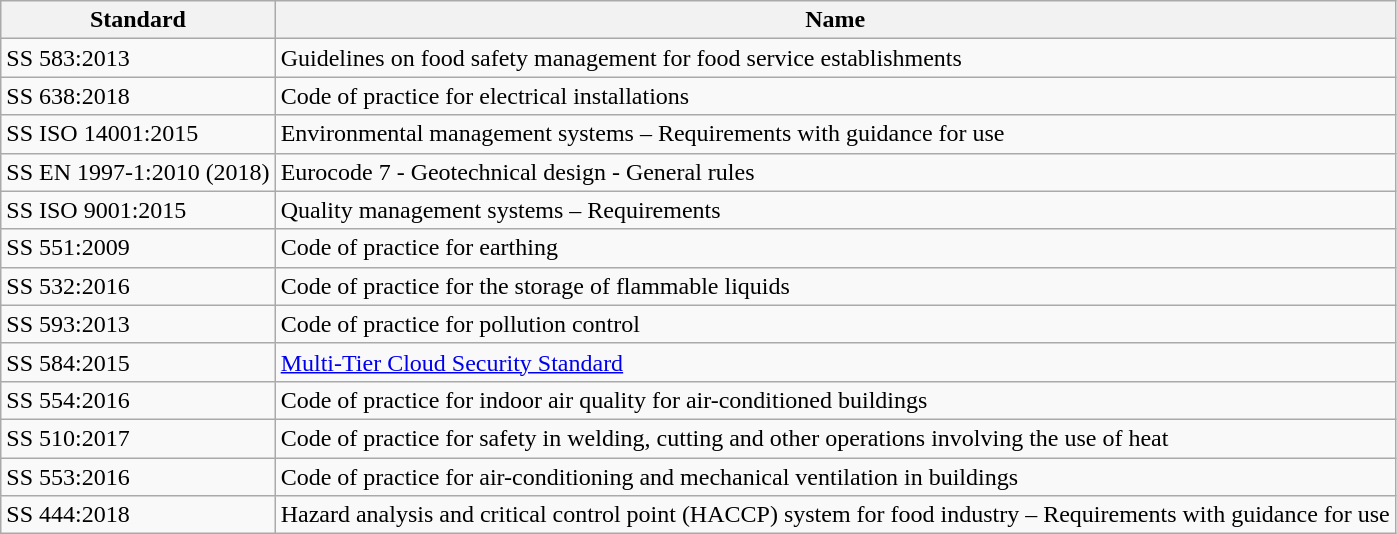<table class="wikitable">
<tr>
<th>Standard</th>
<th>Name</th>
</tr>
<tr>
<td>SS 583:2013</td>
<td>Guidelines on food safety management for food service establishments</td>
</tr>
<tr>
<td>SS 638:2018</td>
<td>Code of practice for electrical installations</td>
</tr>
<tr>
<td>SS ISO 14001:2015</td>
<td>Environmental management systems – Requirements with guidance for use</td>
</tr>
<tr>
<td>SS EN 1997-1:2010 (2018)</td>
<td>Eurocode 7 - Geotechnical design - General rules</td>
</tr>
<tr>
<td>SS ISO 9001:2015</td>
<td>Quality management systems – Requirements</td>
</tr>
<tr>
<td>SS 551:2009</td>
<td>Code of practice for earthing</td>
</tr>
<tr>
<td>SS 532:2016</td>
<td>Code of practice for the storage of flammable liquids</td>
</tr>
<tr>
<td>SS 593:2013</td>
<td>Code of practice for pollution control</td>
</tr>
<tr>
<td>SS 584:2015</td>
<td><a href='#'>Multi-Tier Cloud Security Standard</a></td>
</tr>
<tr>
<td>SS 554:2016</td>
<td>Code of practice for indoor air quality for air-conditioned buildings</td>
</tr>
<tr>
<td>SS 510:2017</td>
<td>Code of practice for safety in welding, cutting and other operations involving the use of heat</td>
</tr>
<tr>
<td>SS 553:2016</td>
<td>Code of practice for air-conditioning and mechanical ventilation in buildings</td>
</tr>
<tr>
<td>SS 444:2018</td>
<td>Hazard analysis and critical control point (HACCP) system for food industry – Requirements with guidance for use</td>
</tr>
</table>
